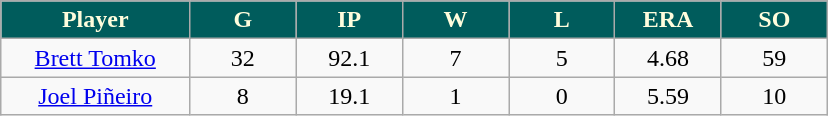<table class="wikitable sortable">
<tr>
<th style=" background:#005c5c; color:#FFFDDD;" width="16%">Player</th>
<th style=" background:#005c5c; color:#FFFDDD;" width="9%">G</th>
<th style=" background:#005c5c; color:#FFFDDD;" width="9%">IP</th>
<th style=" background:#005c5c; color:#FFFDDD;" width="9%">W</th>
<th style=" background:#005c5c; color:#FFFDDD;" width="9%">L</th>
<th style=" background:#005c5c; color:#FFFDDD;" width="9%">ERA</th>
<th style=" background:#005c5c; color:#FFFDDD;" width="9%">SO</th>
</tr>
<tr align="center">
<td><a href='#'>Brett Tomko</a></td>
<td>32</td>
<td>92.1</td>
<td>7</td>
<td>5</td>
<td>4.68</td>
<td>59</td>
</tr>
<tr align="center">
<td><a href='#'>Joel Piñeiro</a></td>
<td>8</td>
<td>19.1</td>
<td>1</td>
<td>0</td>
<td>5.59</td>
<td>10</td>
</tr>
</table>
